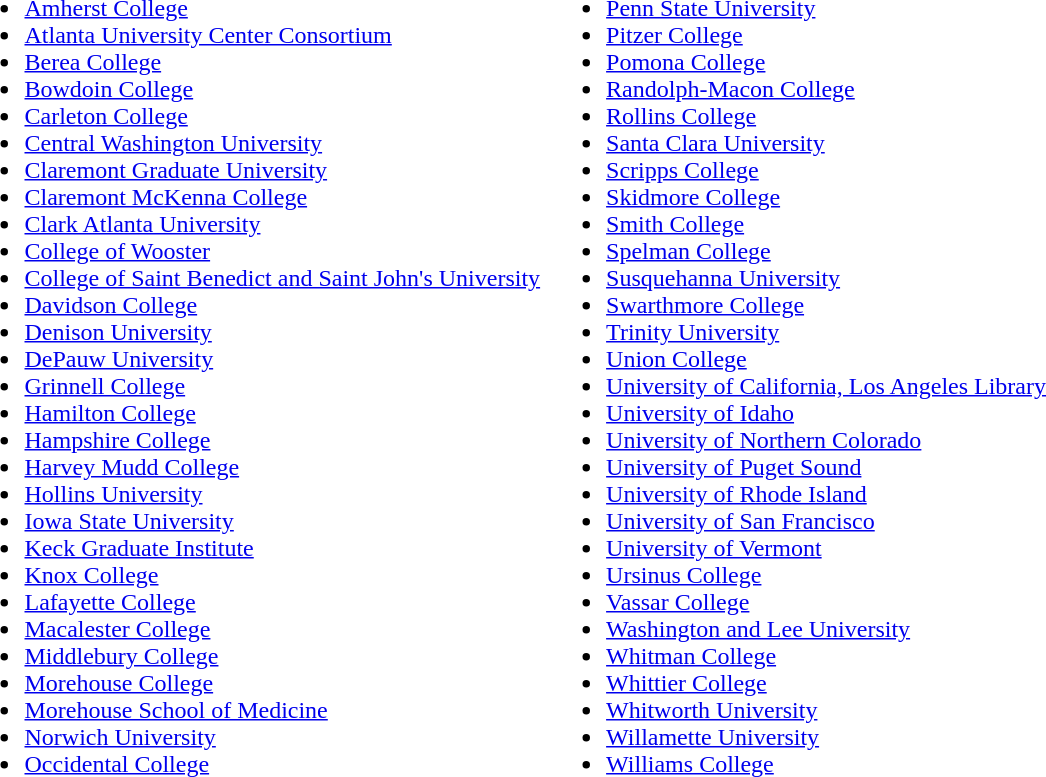<table>
<tr>
<td valign=top><br><ul><li><a href='#'>Amherst College</a></li><li><a href='#'>Atlanta University Center Consortium</a></li><li><a href='#'>Berea College</a></li><li><a href='#'>Bowdoin College</a></li><li><a href='#'>Carleton College</a></li><li><a href='#'>Central Washington University</a></li><li><a href='#'>Claremont Graduate University</a></li><li><a href='#'>Claremont McKenna College</a></li><li><a href='#'>Clark Atlanta University</a></li><li><a href='#'>College of Wooster</a></li><li><a href='#'>College of Saint Benedict and Saint John's University</a></li><li><a href='#'>Davidson College</a></li><li><a href='#'>Denison University</a></li><li><a href='#'>DePauw University</a></li><li><a href='#'>Grinnell College</a></li><li><a href='#'>Hamilton College</a></li><li><a href='#'>Hampshire College</a></li><li><a href='#'>Harvey Mudd College</a></li><li><a href='#'>Hollins University</a></li><li><a href='#'>Iowa State University</a></li><li><a href='#'>Keck Graduate Institute</a></li><li><a href='#'>Knox College</a></li><li><a href='#'>Lafayette College</a></li><li><a href='#'>Macalester College</a></li><li><a href='#'>Middlebury College</a></li><li><a href='#'>Morehouse College</a></li><li><a href='#'>Morehouse School of Medicine</a></li><li><a href='#'>Norwich University</a></li><li><a href='#'>Occidental College</a></li></ul></td>
<td valign=top><br><ul><li><a href='#'>Penn State University</a></li><li><a href='#'>Pitzer College</a></li><li><a href='#'>Pomona College</a></li><li><a href='#'>Randolph-Macon College</a></li><li><a href='#'>Rollins College</a></li><li><a href='#'>Santa Clara University</a></li><li><a href='#'>Scripps College</a></li><li><a href='#'>Skidmore College</a></li><li><a href='#'>Smith College</a></li><li><a href='#'>Spelman College</a></li><li><a href='#'>Susquehanna University</a></li><li><a href='#'>Swarthmore College</a></li><li><a href='#'>Trinity University</a></li><li><a href='#'>Union College</a></li><li><a href='#'>University of California, Los Angeles Library</a></li><li><a href='#'>University of Idaho</a></li><li><a href='#'>University of Northern Colorado</a></li><li><a href='#'>University of Puget Sound</a></li><li><a href='#'>University of Rhode Island</a></li><li><a href='#'>University of San Francisco</a></li><li><a href='#'>University of Vermont</a></li><li><a href='#'>Ursinus College</a></li><li><a href='#'>Vassar College</a></li><li><a href='#'>Washington and Lee University</a></li><li><a href='#'>Whitman College</a></li><li><a href='#'>Whittier College</a></li><li><a href='#'>Whitworth University</a></li><li><a href='#'>Willamette University</a></li><li><a href='#'>Williams College</a></li></ul></td>
</tr>
</table>
